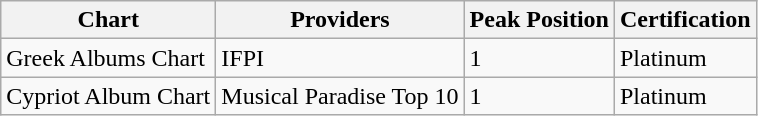<table class="wikitable">
<tr>
<th>Chart</th>
<th>Providers</th>
<th>Peak Position</th>
<th>Certification</th>
</tr>
<tr>
<td>Greek Albums Chart</td>
<td>IFPI</td>
<td>1</td>
<td>Platinum</td>
</tr>
<tr>
<td>Cypriot Album Chart</td>
<td>Musical Paradise Top 10</td>
<td>1</td>
<td>Platinum</td>
</tr>
</table>
